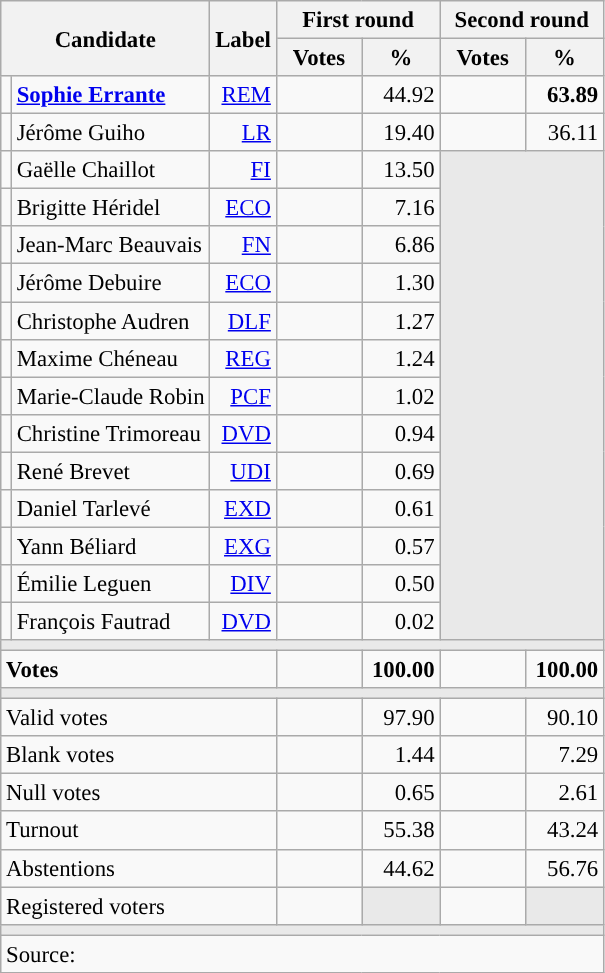<table class="wikitable" style="text-align:right;font-size:95%;">
<tr>
<th rowspan="2" colspan="2">Candidate</th>
<th rowspan="2">Label</th>
<th colspan="2">First round</th>
<th colspan="2">Second round</th>
</tr>
<tr>
<th style="width:50px;">Votes</th>
<th style="width:45px;">%</th>
<th style="width:50px;">Votes</th>
<th style="width:45px;">%</th>
</tr>
<tr>
<td style="color:inherit;background:"></td>
<td style="text-align:left;"><strong><a href='#'>Sophie Errante</a></strong></td>
<td><a href='#'>REM</a></td>
<td></td>
<td>44.92</td>
<td><strong></strong></td>
<td><strong>63.89</strong></td>
</tr>
<tr>
<td style="color:inherit;background:"></td>
<td style="text-align:left;">Jérôme Guiho</td>
<td><a href='#'>LR</a></td>
<td></td>
<td>19.40</td>
<td></td>
<td>36.11</td>
</tr>
<tr>
<td style="color:inherit;background:"></td>
<td style="text-align:left;">Gaëlle Chaillot</td>
<td><a href='#'>FI</a></td>
<td></td>
<td>13.50</td>
<td colspan="2" rowspan="13" style="background:#E9E9E9;"></td>
</tr>
<tr>
<td style="color:inherit;background:"></td>
<td style="text-align:left;">Brigitte Héridel</td>
<td><a href='#'>ECO</a></td>
<td></td>
<td>7.16</td>
</tr>
<tr>
<td style="color:inherit;background:"></td>
<td style="text-align:left;">Jean-Marc Beauvais</td>
<td><a href='#'>FN</a></td>
<td></td>
<td>6.86</td>
</tr>
<tr>
<td style="color:inherit;background:"></td>
<td style="text-align:left;">Jérôme Debuire</td>
<td><a href='#'>ECO</a></td>
<td></td>
<td>1.30</td>
</tr>
<tr>
<td style="color:inherit;background:"></td>
<td style="text-align:left;">Christophe Audren</td>
<td><a href='#'>DLF</a></td>
<td></td>
<td>1.27</td>
</tr>
<tr>
<td style="color:inherit;background:"></td>
<td style="text-align:left;">Maxime Chéneau</td>
<td><a href='#'>REG</a></td>
<td></td>
<td>1.24</td>
</tr>
<tr>
<td style="color:inherit;background:"></td>
<td style="text-align:left;">Marie-Claude Robin</td>
<td><a href='#'>PCF</a></td>
<td></td>
<td>1.02</td>
</tr>
<tr>
<td style="color:inherit;background:"></td>
<td style="text-align:left;">Christine Trimoreau</td>
<td><a href='#'>DVD</a></td>
<td></td>
<td>0.94</td>
</tr>
<tr>
<td style="color:inherit;background:"></td>
<td style="text-align:left;">René Brevet</td>
<td><a href='#'>UDI</a></td>
<td></td>
<td>0.69</td>
</tr>
<tr>
<td style="color:inherit;background:"></td>
<td style="text-align:left;">Daniel Tarlevé</td>
<td><a href='#'>EXD</a></td>
<td></td>
<td>0.61</td>
</tr>
<tr>
<td style="color:inherit;background:"></td>
<td style="text-align:left;">Yann Béliard</td>
<td><a href='#'>EXG</a></td>
<td></td>
<td>0.57</td>
</tr>
<tr>
<td style="color:inherit;background:"></td>
<td style="text-align:left;">Émilie Leguen</td>
<td><a href='#'>DIV</a></td>
<td></td>
<td>0.50</td>
</tr>
<tr>
<td style="color:inherit;background:"></td>
<td style="text-align:left;">François Fautrad</td>
<td><a href='#'>DVD</a></td>
<td></td>
<td>0.02</td>
</tr>
<tr>
<td colspan="7" style="background:#E9E9E9;"></td>
</tr>
<tr style="font-weight:bold;">
<td colspan="3" style="text-align:left;">Votes</td>
<td></td>
<td>100.00</td>
<td></td>
<td>100.00</td>
</tr>
<tr>
<td colspan="7" style="background:#E9E9E9;"></td>
</tr>
<tr>
<td colspan="3" style="text-align:left;">Valid votes</td>
<td></td>
<td>97.90</td>
<td></td>
<td>90.10</td>
</tr>
<tr>
<td colspan="3" style="text-align:left;">Blank votes</td>
<td></td>
<td>1.44</td>
<td></td>
<td>7.29</td>
</tr>
<tr>
<td colspan="3" style="text-align:left;">Null votes</td>
<td></td>
<td>0.65</td>
<td></td>
<td>2.61</td>
</tr>
<tr>
<td colspan="3" style="text-align:left;">Turnout</td>
<td></td>
<td>55.38</td>
<td></td>
<td>43.24</td>
</tr>
<tr>
<td colspan="3" style="text-align:left;">Abstentions</td>
<td></td>
<td>44.62</td>
<td></td>
<td>56.76</td>
</tr>
<tr>
<td colspan="3" style="text-align:left;">Registered voters</td>
<td></td>
<td style="color:inherit;background:#E9E9E9;"></td>
<td></td>
<td style="color:inherit;background:#E9E9E9;"></td>
</tr>
<tr>
<td colspan="7" style="background:#E9E9E9;"></td>
</tr>
<tr>
<td colspan="7" style="text-align:left;">Source: </td>
</tr>
</table>
